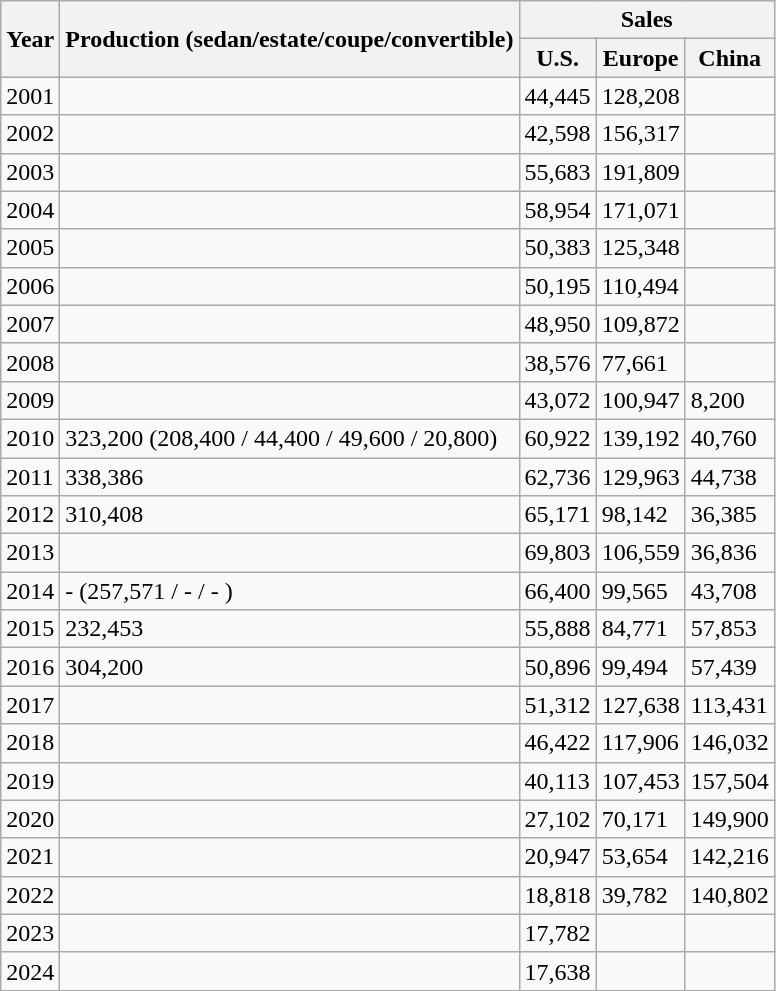<table class="wikitable">
<tr>
<th rowspan="2">Year</th>
<th rowspan="2">Production (sedan/estate/coupe/convertible)</th>
<th colspan="3">Sales</th>
</tr>
<tr>
<th>U.S.</th>
<th>Europe</th>
<th>China</th>
</tr>
<tr>
<td>2001</td>
<td></td>
<td>44,445</td>
<td>128,208</td>
<td></td>
</tr>
<tr>
<td>2002</td>
<td></td>
<td>42,598</td>
<td>156,317</td>
<td></td>
</tr>
<tr>
<td>2003</td>
<td></td>
<td>55,683</td>
<td>191,809</td>
<td></td>
</tr>
<tr>
<td>2004</td>
<td></td>
<td>58,954</td>
<td>171,071</td>
<td></td>
</tr>
<tr>
<td>2005</td>
<td></td>
<td>50,383</td>
<td>125,348</td>
<td></td>
</tr>
<tr>
<td>2006</td>
<td></td>
<td>50,195</td>
<td>110,494</td>
<td></td>
</tr>
<tr>
<td>2007</td>
<td></td>
<td>48,950</td>
<td>109,872</td>
<td></td>
</tr>
<tr>
<td>2008</td>
<td></td>
<td>38,576</td>
<td>77,661</td>
<td></td>
</tr>
<tr>
<td>2009</td>
<td></td>
<td>43,072</td>
<td>100,947</td>
<td>8,200</td>
</tr>
<tr>
<td>2010</td>
<td>323,200 (208,400 / 44,400 / 49,600 / 20,800)</td>
<td>60,922</td>
<td>139,192</td>
<td>40,760</td>
</tr>
<tr>
<td>2011</td>
<td>338,386</td>
<td>62,736</td>
<td>129,963</td>
<td>44,738</td>
</tr>
<tr>
<td>2012</td>
<td>310,408</td>
<td>65,171</td>
<td>98,142</td>
<td>36,385</td>
</tr>
<tr>
<td>2013</td>
<td></td>
<td>69,803</td>
<td>106,559</td>
<td>36,836</td>
</tr>
<tr>
<td>2014</td>
<td>- (257,571 / - / - )</td>
<td>66,400</td>
<td>99,565</td>
<td>43,708</td>
</tr>
<tr>
<td>2015</td>
<td>232,453</td>
<td>55,888</td>
<td>84,771</td>
<td>57,853</td>
</tr>
<tr>
<td>2016</td>
<td>304,200</td>
<td>50,896</td>
<td>99,494</td>
<td>57,439</td>
</tr>
<tr>
<td>2017</td>
<td></td>
<td>51,312</td>
<td>127,638</td>
<td>113,431</td>
</tr>
<tr>
<td>2018</td>
<td></td>
<td>46,422</td>
<td>117,906</td>
<td>146,032</td>
</tr>
<tr>
<td>2019</td>
<td></td>
<td>40,113</td>
<td>107,453</td>
<td>157,504</td>
</tr>
<tr>
<td>2020</td>
<td></td>
<td>27,102</td>
<td>70,171</td>
<td>149,900</td>
</tr>
<tr>
<td>2021</td>
<td></td>
<td>20,947</td>
<td>53,654</td>
<td>142,216</td>
</tr>
<tr>
<td>2022</td>
<td></td>
<td>18,818</td>
<td>39,782</td>
<td>140,802</td>
</tr>
<tr>
<td>2023</td>
<td></td>
<td>17,782</td>
<td></td>
<td></td>
</tr>
<tr>
<td>2024</td>
<td></td>
<td>17,638</td>
<td></td>
<td></td>
</tr>
</table>
